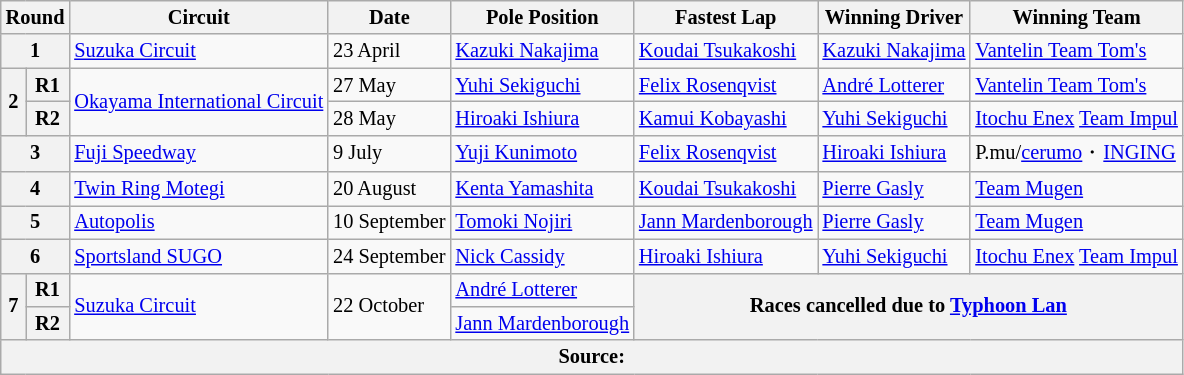<table class="wikitable" style="font-size:85%">
<tr>
<th colspan=2>Round</th>
<th>Circuit</th>
<th>Date</th>
<th>Pole Position</th>
<th>Fastest Lap</th>
<th>Winning Driver</th>
<th>Winning Team</th>
</tr>
<tr>
<th colspan=2>1</th>
<td><a href='#'>Suzuka Circuit</a></td>
<td>23 April</td>
<td> <a href='#'>Kazuki Nakajima</a></td>
<td> <a href='#'>Koudai Tsukakoshi</a></td>
<td> <a href='#'>Kazuki Nakajima</a></td>
<td><a href='#'>Vantelin Team Tom's</a></td>
</tr>
<tr>
<th rowspan=2>2</th>
<th>R1</th>
<td rowspan=2><a href='#'>Okayama International Circuit</a></td>
<td>27 May</td>
<td> <a href='#'>Yuhi Sekiguchi</a></td>
<td> <a href='#'>Felix Rosenqvist</a></td>
<td> <a href='#'>André Lotterer</a></td>
<td><a href='#'>Vantelin Team Tom's</a></td>
</tr>
<tr>
<th>R2</th>
<td>28 May</td>
<td> <a href='#'>Hiroaki Ishiura</a></td>
<td> <a href='#'>Kamui Kobayashi</a></td>
<td> <a href='#'>Yuhi Sekiguchi</a></td>
<td><a href='#'>Itochu Enex</a> <a href='#'>Team Impul</a></td>
</tr>
<tr>
<th colspan=2>3</th>
<td><a href='#'>Fuji Speedway</a></td>
<td>9 July</td>
<td> <a href='#'>Yuji Kunimoto</a></td>
<td> <a href='#'>Felix Rosenqvist</a></td>
<td> <a href='#'>Hiroaki Ishiura</a></td>
<td>P.mu/<a href='#'>cerumo</a>・<a href='#'>INGING</a></td>
</tr>
<tr>
<th colspan=2>4</th>
<td><a href='#'>Twin Ring Motegi</a></td>
<td>20 August</td>
<td> <a href='#'>Kenta Yamashita</a></td>
<td> <a href='#'>Koudai Tsukakoshi</a></td>
<td> <a href='#'>Pierre Gasly</a></td>
<td><a href='#'>Team Mugen</a></td>
</tr>
<tr>
<th colspan=2>5</th>
<td><a href='#'>Autopolis</a></td>
<td>10 September</td>
<td> <a href='#'>Tomoki Nojiri</a></td>
<td> <a href='#'>Jann Mardenborough</a></td>
<td> <a href='#'>Pierre Gasly</a></td>
<td><a href='#'>Team Mugen</a></td>
</tr>
<tr>
<th colspan=2>6</th>
<td><a href='#'>Sportsland SUGO</a></td>
<td>24 September</td>
<td> <a href='#'>Nick Cassidy</a></td>
<td> <a href='#'>Hiroaki Ishiura</a></td>
<td> <a href='#'>Yuhi Sekiguchi</a></td>
<td><a href='#'>Itochu Enex</a> <a href='#'>Team Impul</a></td>
</tr>
<tr>
<th rowspan=2>7</th>
<th>R1</th>
<td rowspan=2><a href='#'>Suzuka Circuit</a></td>
<td rowspan=2>22 October</td>
<td> <a href='#'>André Lotterer</a></td>
<th colspan=3 rowspan=2>Races cancelled due to <a href='#'>Typhoon Lan</a></th>
</tr>
<tr>
<th>R2</th>
<td> <a href='#'>Jann Mardenborough</a></td>
</tr>
<tr>
<th colspan=8>Source:</th>
</tr>
</table>
